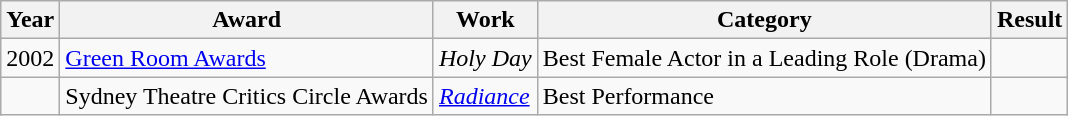<table class="wikitable">
<tr>
<th>Year</th>
<th>Award</th>
<th>Work</th>
<th>Category</th>
<th>Result</th>
</tr>
<tr>
<td>2002</td>
<td><a href='#'>Green Room Awards</a></td>
<td><em>Holy Day</em></td>
<td>Best Female Actor in a Leading Role (Drama)</td>
<td></td>
</tr>
<tr>
<td></td>
<td>Sydney Theatre Critics Circle Awards</td>
<td><em><a href='#'>Radiance</a></em></td>
<td>Best Performance</td>
<td></td>
</tr>
</table>
